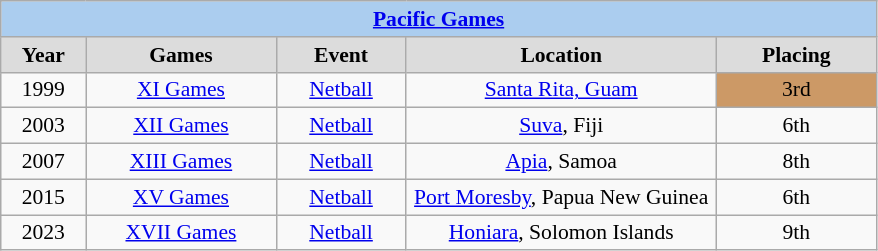<table class=wikitable style="text-align:center; font-size:90%">
<tr>
<th colspan=5 style=background:#ABCDEF><a href='#'>Pacific Games</a></th>
</tr>
<tr>
<th style="width:50px; background:gainsboro;">Year</th>
<th style="width:120px; background:gainsboro;">Games</th>
<th style="width:80px; background:gainsboro;">Event</th>
<th style="width:200px; background:gainsboro;">Location</th>
<th style="width:100px; background:gainsboro;">Placing</th>
</tr>
<tr>
<td>1999</td>
<td><a href='#'>XI Games</a></td>
<td><a href='#'>Netball</a></td>
<td><a href='#'>Santa Rita, Guam</a></td>
<td style="background:#c96;"> 3rd</td>
</tr>
<tr>
<td>2003</td>
<td><a href='#'>XII Games</a></td>
<td><a href='#'>Netball</a></td>
<td><a href='#'>Suva</a>, Fiji</td>
<td bgcolor=>6th</td>
</tr>
<tr>
<td>2007</td>
<td><a href='#'>XIII Games</a></td>
<td><a href='#'>Netball</a></td>
<td><a href='#'>Apia</a>, Samoa</td>
<td bgcolor=>8th</td>
</tr>
<tr>
<td>2015</td>
<td><a href='#'>XV Games</a></td>
<td><a href='#'>Netball</a></td>
<td><a href='#'>Port Moresby</a>, Papua New Guinea</td>
<td bgcolor=>6th</td>
</tr>
<tr>
<td>2023</td>
<td><a href='#'>XVII Games</a></td>
<td><a href='#'>Netball</a></td>
<td><a href='#'>Honiara</a>, Solomon Islands</td>
<td bgcolor=>9th</td>
</tr>
</table>
